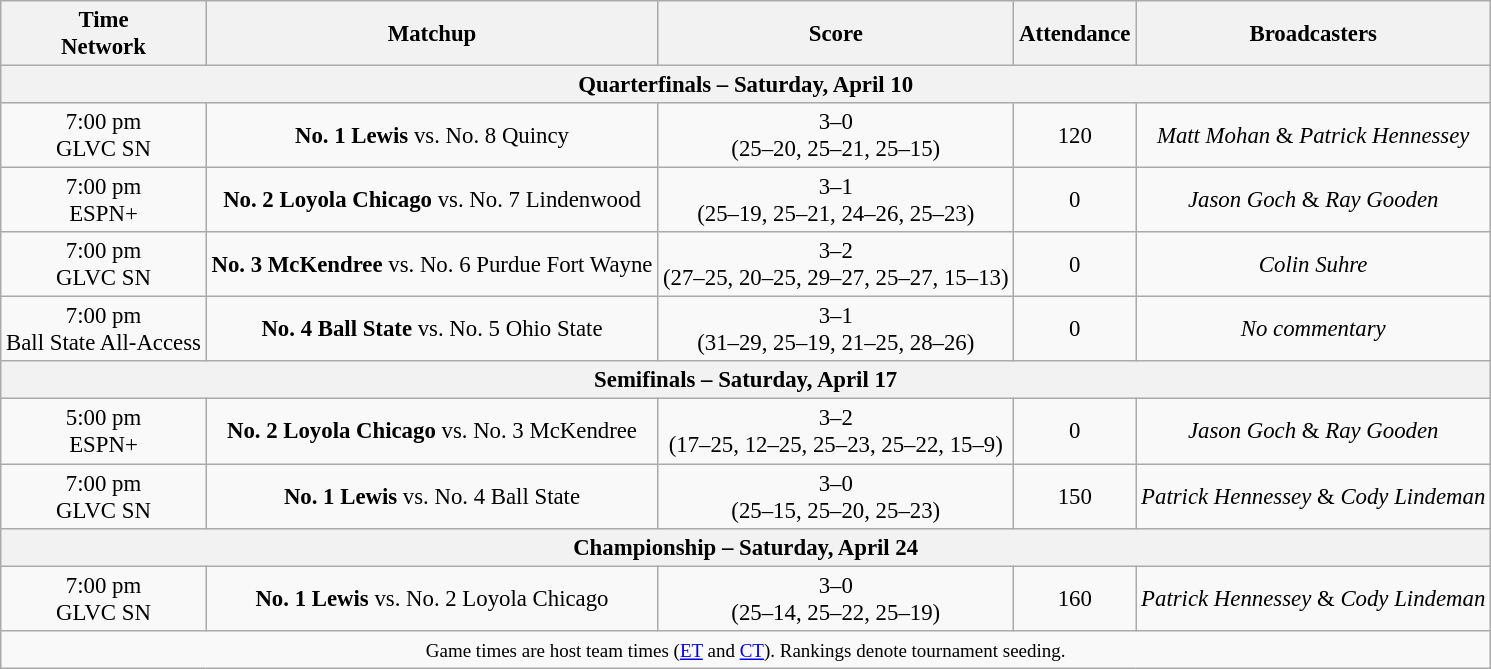<table class="wikitable" style="font-size: 95%;text-align:center">
<tr>
<th>Time<br>Network</th>
<th>Matchup</th>
<th>Score</th>
<th>Attendance</th>
<th>Broadcasters</th>
</tr>
<tr>
<th colspan=5>Quarterfinals – Saturday, April 10</th>
</tr>
<tr>
<td>7:00 pm<br>GLVC SN</td>
<td><strong>No. 1 Lewis</strong> vs. No. 8 Quincy</td>
<td>3–0<br>(25–20, 25–21, 25–15)</td>
<td>120</td>
<td><em>Matt Mohan</em> & <em>Patrick Hennessey</em></td>
</tr>
<tr>
<td>7:00 pm<br>ESPN+</td>
<td><strong>No. 2 Loyola Chicago</strong> vs. No. 7 Lindenwood</td>
<td>3–1<br>(25–19, 25–21, 24–26, 25–23)</td>
<td>0</td>
<td><em>Jason Goch</em> & <em>Ray Gooden</em></td>
</tr>
<tr>
<td>7:00 pm<br>GLVC SN</td>
<td><strong>No. 3 McKendree</strong> vs. No. 6 Purdue Fort Wayne</td>
<td>3–2<br>(27–25, 20–25, 29–27, 25–27, 15–13)</td>
<td>0</td>
<td><em>Colin Suhre</em></td>
</tr>
<tr>
<td>7:00 pm<br>Ball State All-Access</td>
<td><strong>No. 4 Ball State</strong> vs. No. 5 Ohio State</td>
<td>3–1<br>(31–29, 25–19, 21–25, 28–26)</td>
<td>0</td>
<td><em>No commentary</em></td>
</tr>
<tr>
<th colspan=5>Semifinals – Saturday, April 17</th>
</tr>
<tr>
<td>5:00 pm<br>ESPN+</td>
<td><strong>No. 2 Loyola Chicago</strong> vs. No. 3 McKendree</td>
<td>3–2<br>(17–25, 12–25, 25–23, 25–22, 15–9)</td>
<td>0</td>
<td><em>Jason Goch</em> & <em>Ray Gooden</em></td>
</tr>
<tr>
<td>7:00 pm<br>GLVC SN</td>
<td><strong>No. 1 Lewis</strong> vs. No. 4 Ball State</td>
<td>3–0<br>(25–15, 25–20, 25–23)</td>
<td>150</td>
<td><em>Patrick Hennessey</em> & <em>Cody Lindeman</em></td>
</tr>
<tr>
<th colspan=5>Championship – Saturday, April 24</th>
</tr>
<tr>
<td>7:00 pm<br>GLVC SN</td>
<td><strong>No. 1 Lewis</strong> vs. No. 2 Loyola Chicago</td>
<td>3–0<br>(25–14, 25–22, 25–19)</td>
<td>160</td>
<td><em>Patrick Hennessey</em> & <em>Cody Lindeman</em></td>
</tr>
<tr>
<td colspan=5><small>Game times are host team times (<a href='#'>ET</a> and <a href='#'>CT</a>). Rankings denote tournament seeding.</small></td>
</tr>
</table>
